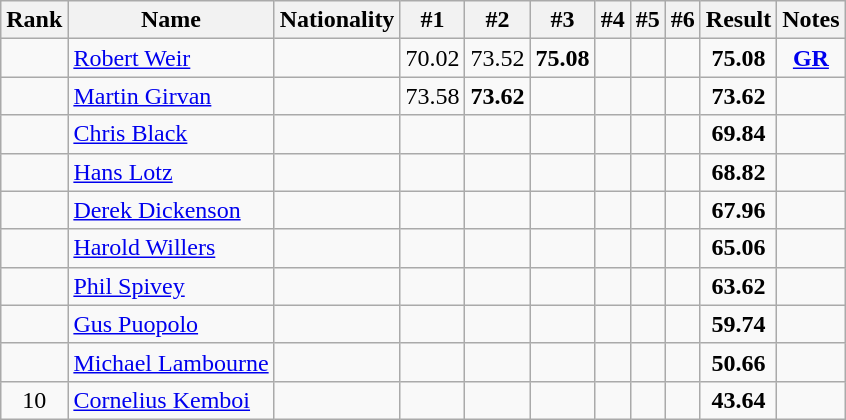<table class="wikitable sortable" style=" text-align:center">
<tr>
<th>Rank</th>
<th>Name</th>
<th>Nationality</th>
<th>#1</th>
<th>#2</th>
<th>#3</th>
<th>#4</th>
<th>#5</th>
<th>#6</th>
<th>Result</th>
<th>Notes</th>
</tr>
<tr>
<td></td>
<td align=left><a href='#'>Robert Weir</a></td>
<td align=left></td>
<td>70.02</td>
<td>73.52</td>
<td><strong>75.08</strong></td>
<td></td>
<td></td>
<td></td>
<td><strong>75.08</strong></td>
<td><strong><a href='#'>GR</a></strong></td>
</tr>
<tr>
<td></td>
<td align=left><a href='#'>Martin Girvan</a></td>
<td align=left></td>
<td>73.58</td>
<td><strong>73.62</strong></td>
<td></td>
<td></td>
<td></td>
<td></td>
<td><strong>73.62</strong></td>
<td></td>
</tr>
<tr>
<td></td>
<td align=left><a href='#'>Chris Black</a></td>
<td align=left></td>
<td></td>
<td></td>
<td></td>
<td></td>
<td></td>
<td></td>
<td><strong>69.84</strong></td>
<td></td>
</tr>
<tr>
<td></td>
<td align=left><a href='#'>Hans Lotz</a></td>
<td align=left></td>
<td></td>
<td></td>
<td></td>
<td></td>
<td></td>
<td></td>
<td><strong>68.82</strong></td>
<td></td>
</tr>
<tr>
<td></td>
<td align=left><a href='#'>Derek Dickenson</a></td>
<td align=left></td>
<td></td>
<td></td>
<td></td>
<td></td>
<td></td>
<td></td>
<td><strong>67.96</strong></td>
<td></td>
</tr>
<tr>
<td></td>
<td align=left><a href='#'>Harold Willers</a></td>
<td align=left></td>
<td></td>
<td></td>
<td></td>
<td></td>
<td></td>
<td></td>
<td><strong>65.06</strong></td>
<td></td>
</tr>
<tr>
<td></td>
<td align=left><a href='#'>Phil Spivey</a></td>
<td align=left></td>
<td></td>
<td></td>
<td></td>
<td></td>
<td></td>
<td></td>
<td><strong>63.62</strong></td>
<td></td>
</tr>
<tr>
<td></td>
<td align=left><a href='#'>Gus Puopolo</a></td>
<td align=left></td>
<td></td>
<td></td>
<td></td>
<td></td>
<td></td>
<td></td>
<td><strong>59.74</strong></td>
<td></td>
</tr>
<tr>
<td></td>
<td align=left><a href='#'>Michael Lambourne</a></td>
<td align=left></td>
<td></td>
<td></td>
<td></td>
<td></td>
<td></td>
<td></td>
<td><strong>50.66</strong></td>
<td></td>
</tr>
<tr>
<td>10</td>
<td align=left><a href='#'>Cornelius Kemboi</a></td>
<td align=left></td>
<td></td>
<td></td>
<td></td>
<td></td>
<td></td>
<td></td>
<td><strong>43.64</strong></td>
<td></td>
</tr>
</table>
